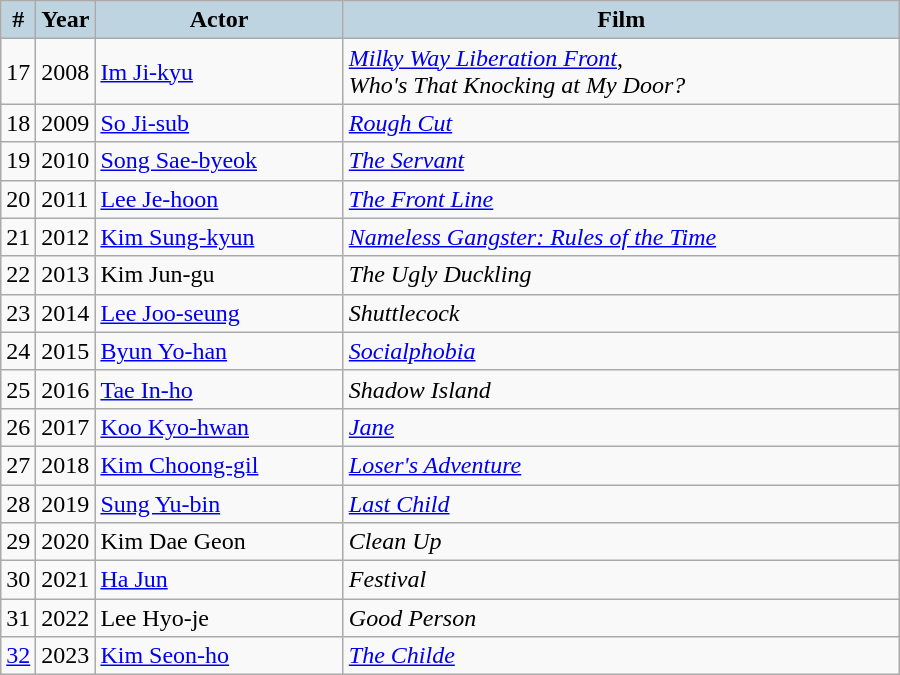<table class="wikitable" style="width:600px">
<tr>
<th style="background:#BED5E1; width:10px">#</th>
<th style="background:#BED5E1; width:10px">Year</th>
<th style="background:#BED5E1;">Actor</th>
<th style="background:#BED5E1;">Film</th>
</tr>
<tr>
<td>17</td>
<td>2008</td>
<td><a href='#'>Im Ji-kyu</a></td>
<td><em><a href='#'>Milky Way Liberation Front</a></em>, <br> <em>Who's That Knocking at My Door?</em></td>
</tr>
<tr>
<td>18</td>
<td>2009</td>
<td><a href='#'>So Ji-sub</a></td>
<td><em><a href='#'>Rough Cut</a></em></td>
</tr>
<tr>
<td>19</td>
<td>2010</td>
<td><a href='#'>Song Sae-byeok</a></td>
<td><em><a href='#'>The Servant</a></em></td>
</tr>
<tr>
<td>20</td>
<td>2011</td>
<td><a href='#'>Lee Je-hoon</a></td>
<td><em><a href='#'>The Front Line</a></em></td>
</tr>
<tr>
<td>21</td>
<td>2012</td>
<td><a href='#'>Kim Sung-kyun</a></td>
<td><em><a href='#'>Nameless Gangster: Rules of the Time</a></em></td>
</tr>
<tr>
<td>22</td>
<td>2013</td>
<td>Kim Jun-gu</td>
<td><em>The Ugly Duckling</em></td>
</tr>
<tr>
<td>23</td>
<td>2014</td>
<td><a href='#'>Lee Joo-seung</a></td>
<td><em>Shuttlecock</em></td>
</tr>
<tr>
<td>24</td>
<td>2015</td>
<td><a href='#'>Byun Yo-han</a></td>
<td><em><a href='#'>Socialphobia</a></em></td>
</tr>
<tr>
<td>25</td>
<td>2016</td>
<td><a href='#'>Tae In-ho</a></td>
<td><em>Shadow Island</em></td>
</tr>
<tr>
<td>26</td>
<td>2017</td>
<td><a href='#'>Koo Kyo-hwan</a></td>
<td><em><a href='#'>Jane</a></em></td>
</tr>
<tr>
<td>27</td>
<td>2018</td>
<td><a href='#'>Kim Choong-gil</a></td>
<td><em><a href='#'>Loser's Adventure</a></em></td>
</tr>
<tr>
<td>28</td>
<td>2019</td>
<td><a href='#'>Sung Yu-bin</a></td>
<td><em><a href='#'>Last Child</a></em></td>
</tr>
<tr>
<td>29</td>
<td>2020</td>
<td>Kim Dae Geon</td>
<td><em>Clean Up</em></td>
</tr>
<tr>
<td>30</td>
<td>2021</td>
<td><a href='#'>Ha Jun</a></td>
<td><em>Festival</em></td>
</tr>
<tr>
<td>31</td>
<td>2022</td>
<td>Lee Hyo-je</td>
<td><em>Good Person</em></td>
</tr>
<tr>
<td><a href='#'>32</a></td>
<td>2023</td>
<td><a href='#'>Kim Seon-ho</a></td>
<td><em><a href='#'>The Childe</a></em></td>
</tr>
</table>
